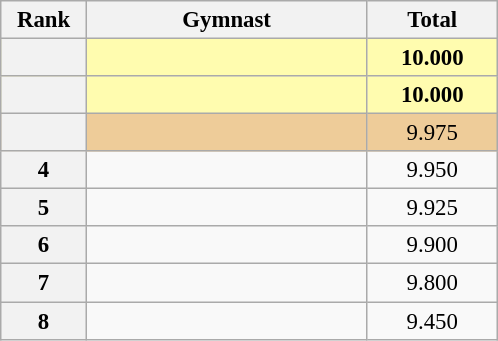<table class="wikitable sortable" style="text-align:center; font-size:95%">
<tr>
<th scope="col" style="width:50px;">Rank</th>
<th scope="col" style="width:180px;">Gymnast</th>
<th scope="col" style="width:80px;">Total</th>
</tr>
<tr style="background:#fffcaf;">
<th scope=row style="text-align:center"></th>
<td style="text-align:left;"></td>
<td><strong>10.000</strong></td>
</tr>
<tr style="background:#fffcaf;">
<th scope=row style="text-align:center"></th>
<td style="text-align:left;"></td>
<td><strong>10.000</strong></td>
</tr>
<tr style="background:#ec9;">
<th scope=row style="text-align:center"></th>
<td style="text-align:left;"></td>
<td>9.975</td>
</tr>
<tr>
<th scope=row style="text-align:center">4</th>
<td style="text-align:left;"></td>
<td>9.950</td>
</tr>
<tr>
<th scope=row style="text-align:center">5</th>
<td style="text-align:left;"></td>
<td>9.925</td>
</tr>
<tr>
<th scope=row style="text-align:center">6</th>
<td style="text-align:left;"></td>
<td>9.900</td>
</tr>
<tr>
<th scope=row style="text-align:center">7</th>
<td style="text-align:left;"></td>
<td>9.800</td>
</tr>
<tr>
<th scope=row style="text-align:center">8</th>
<td style="text-align:left;"></td>
<td>9.450</td>
</tr>
</table>
